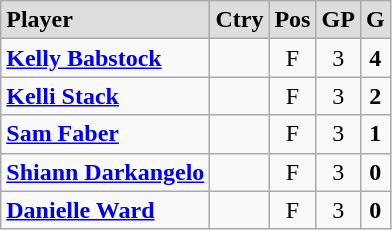<table class="wikitable">
<tr align="center" style="font-weight:bold; background-color:#dddddd;" |>
<td align="left">Player</td>
<td>Ctry</td>
<td>Pos</td>
<td>GP</td>
<td>G</td>
</tr>
<tr align="center">
<td align="left"><strong><a href='#'>Kelly Babstock</a></strong></td>
<td></td>
<td>F</td>
<td>3</td>
<td><strong>4</strong></td>
</tr>
<tr align="center">
<td align="left"><strong><a href='#'>Kelli Stack</a></strong></td>
<td></td>
<td>F</td>
<td>3</td>
<td><strong>2</strong></td>
</tr>
<tr align="center">
<td align="left"><strong><a href='#'>Sam Faber</a></strong></td>
<td></td>
<td>F</td>
<td>3</td>
<td><strong>1</strong></td>
</tr>
<tr align="center">
<td align="left"><strong><a href='#'>Shiann Darkangelo</a></strong></td>
<td></td>
<td>F</td>
<td>3</td>
<td><strong>0</strong></td>
</tr>
<tr align="center">
<td align="left"><strong><a href='#'>Danielle Ward</a></strong></td>
<td></td>
<td>F</td>
<td>3</td>
<td><strong>0</strong></td>
</tr>
</table>
